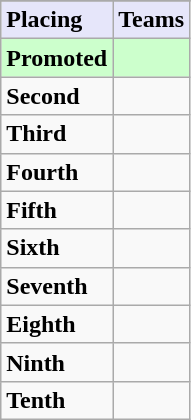<table class=wikitable>
<tr>
</tr>
<tr style="background: #E6E6FA;">
<td><strong>Placing</strong></td>
<td><strong>Teams</strong></td>
</tr>
<tr style="background: #ccffcc;">
<td><strong>Promoted</strong></td>
<td></td>
</tr>
<tr>
<td><strong>Second</strong></td>
<td></td>
</tr>
<tr>
<td><strong>Third</strong></td>
<td></td>
</tr>
<tr>
<td><strong>Fourth</strong></td>
<td></td>
</tr>
<tr>
<td><strong>Fifth</strong></td>
<td></td>
</tr>
<tr>
<td><strong>Sixth</strong></td>
<td></td>
</tr>
<tr>
<td><strong>Seventh</strong></td>
<td></td>
</tr>
<tr>
<td><strong>Eighth</strong></td>
<td></td>
</tr>
<tr>
<td><strong>Ninth</strong></td>
<td></td>
</tr>
<tr>
<td><strong>Tenth</strong></td>
<td></td>
</tr>
</table>
